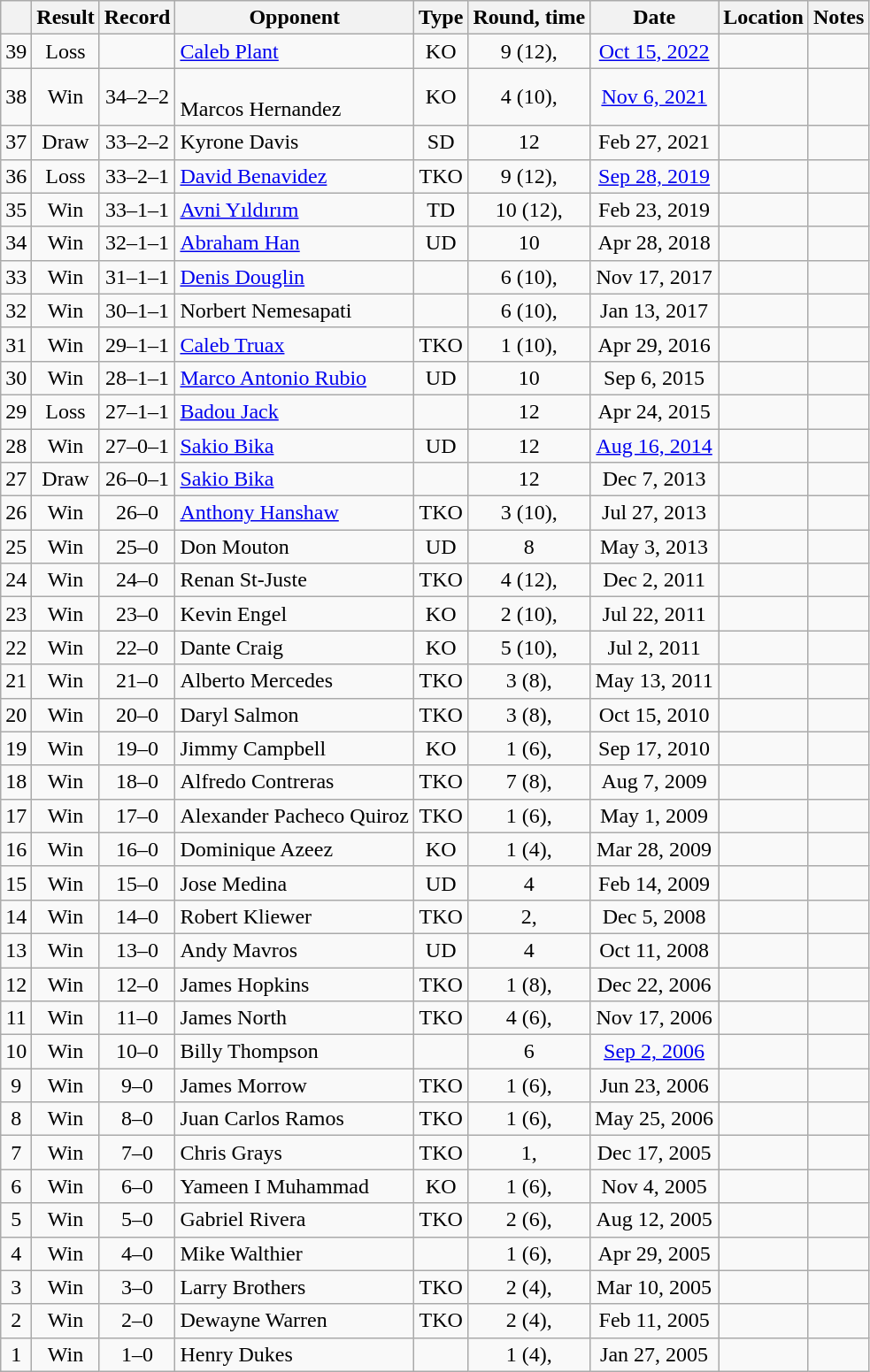<table class="wikitable" style="text-align:center">
<tr>
<th></th>
<th>Result</th>
<th>Record</th>
<th>Opponent</th>
<th>Type</th>
<th>Round, time</th>
<th>Date</th>
<th>Location</th>
<th>Notes</th>
</tr>
<tr>
<td>39</td>
<td>Loss</td>
<td></td>
<td style="text-align:left;"><a href='#'>Caleb Plant</a></td>
<td>KO</td>
<td>9 (12), </td>
<td><a href='#'>Oct 15, 2022</a></td>
<td style="text-align:left;"></td>
<td></td>
</tr>
<tr>
<td>38</td>
<td>Win</td>
<td>34–2–2</td>
<td style="text-align:left;"><br>Marcos Hernandez</td>
<td>KO</td>
<td>4 (10), </td>
<td><a href='#'>Nov 6, 2021</a></td>
<td style="text-align:left;"><br></td>
<td></td>
</tr>
<tr>
<td>37</td>
<td>Draw</td>
<td>33–2–2</td>
<td style="text-align:left;">Kyrone Davis</td>
<td>SD</td>
<td>12</td>
<td>Feb 27, 2021</td>
<td style="text-align:left;"></td>
<td></td>
</tr>
<tr>
<td>36</td>
<td>Loss</td>
<td>33–2–1</td>
<td style="text-align:left;"><a href='#'>David Benavidez</a></td>
<td>TKO</td>
<td>9 (12), </td>
<td><a href='#'>Sep 28, 2019</a></td>
<td style="text-align:left;"></td>
<td style="text-align:left;"></td>
</tr>
<tr>
<td>35</td>
<td>Win</td>
<td>33–1–1</td>
<td style="text-align:left;"><a href='#'>Avni Yıldırım</a></td>
<td>TD</td>
<td>10 (12), </td>
<td>Feb 23, 2019</td>
<td style="text-align:left;"></td>
<td align=left></td>
</tr>
<tr>
<td>34</td>
<td>Win</td>
<td>32–1–1</td>
<td style="text-align:left;"><a href='#'>Abraham Han</a></td>
<td>UD</td>
<td>10</td>
<td>Apr 28, 2018</td>
<td style="text-align:left;"></td>
<td></td>
</tr>
<tr>
<td>33</td>
<td>Win</td>
<td>31–1–1</td>
<td style="text-align:left;"><a href='#'>Denis Douglin</a></td>
<td></td>
<td>6 (10), </td>
<td>Nov 17, 2017</td>
<td style="text-align:left;"></td>
<td style="text-align:left;"></td>
</tr>
<tr>
<td>32</td>
<td>Win</td>
<td>30–1–1</td>
<td style="text-align:left;">Norbert Nemesapati</td>
<td></td>
<td>6 (10), </td>
<td>Jan 13, 2017</td>
<td style="text-align:left;"></td>
<td></td>
</tr>
<tr>
<td>31</td>
<td>Win</td>
<td>29–1–1</td>
<td style="text-align:left;"><a href='#'>Caleb Truax</a></td>
<td>TKO</td>
<td>1 (10), </td>
<td>Apr 29, 2016</td>
<td style="text-align:left;"></td>
<td></td>
</tr>
<tr>
<td>30</td>
<td>Win</td>
<td>28–1–1</td>
<td style="text-align:left;"><a href='#'>Marco Antonio Rubio</a></td>
<td>UD</td>
<td>10</td>
<td>Sep 6, 2015</td>
<td style="text-align:left;"></td>
<td></td>
</tr>
<tr>
<td>29</td>
<td>Loss</td>
<td>27–1–1</td>
<td style="text-align:left;"><a href='#'>Badou Jack</a></td>
<td></td>
<td>12</td>
<td>Apr 24, 2015</td>
<td style="text-align:left;"></td>
<td style="text-align:left;"></td>
</tr>
<tr>
<td>28</td>
<td>Win</td>
<td>27–0–1</td>
<td style="text-align:left;"><a href='#'>Sakio Bika</a></td>
<td>UD</td>
<td>12</td>
<td><a href='#'>Aug 16, 2014</a></td>
<td style="text-align:left;"></td>
<td style="text-align:left;"></td>
</tr>
<tr>
<td>27</td>
<td>Draw</td>
<td>26–0–1</td>
<td style="text-align:left;"><a href='#'>Sakio Bika</a></td>
<td></td>
<td>12</td>
<td>Dec 7, 2013</td>
<td style="text-align:left;"></td>
<td style="text-align:left;"></td>
</tr>
<tr>
<td>26</td>
<td>Win</td>
<td>26–0</td>
<td style="text-align:left;"><a href='#'>Anthony Hanshaw</a></td>
<td>TKO</td>
<td>3 (10), </td>
<td>Jul 27, 2013</td>
<td style="text-align:left;"></td>
<td></td>
</tr>
<tr>
<td>25</td>
<td>Win</td>
<td>25–0</td>
<td style="text-align:left;">Don Mouton</td>
<td>UD</td>
<td>8</td>
<td>May 3, 2013</td>
<td style="text-align:left;"></td>
<td></td>
</tr>
<tr>
<td>24</td>
<td>Win</td>
<td>24–0</td>
<td style="text-align:left;">Renan St-Juste</td>
<td>TKO</td>
<td>4 (12), </td>
<td>Dec 2, 2011</td>
<td style="text-align:left;"></td>
<td></td>
</tr>
<tr>
<td>23</td>
<td>Win</td>
<td>23–0</td>
<td style="text-align:left;">Kevin Engel</td>
<td>KO</td>
<td>2 (10), </td>
<td>Jul 22, 2011</td>
<td style="text-align:left;"></td>
<td></td>
</tr>
<tr>
<td>22</td>
<td>Win</td>
<td>22–0</td>
<td style="text-align:left;">Dante Craig</td>
<td>KO</td>
<td>5 (10), </td>
<td>Jul 2, 2011</td>
<td style="text-align:left;"></td>
<td style="text-align:left;"></td>
</tr>
<tr>
<td>21</td>
<td>Win</td>
<td>21–0</td>
<td style="text-align:left;">Alberto Mercedes</td>
<td>TKO</td>
<td>3 (8), </td>
<td>May 13, 2011</td>
<td style="text-align:left;"></td>
<td></td>
</tr>
<tr>
<td>20</td>
<td>Win</td>
<td>20–0</td>
<td style="text-align:left;">Daryl Salmon</td>
<td>TKO</td>
<td>3 (8), </td>
<td>Oct 15, 2010</td>
<td style="text-align:left;"></td>
<td></td>
</tr>
<tr>
<td>19</td>
<td>Win</td>
<td>19–0</td>
<td style="text-align:left;">Jimmy Campbell</td>
<td>KO</td>
<td>1 (6), </td>
<td>Sep 17, 2010</td>
<td style="text-align:left;"></td>
<td></td>
</tr>
<tr>
<td>18</td>
<td>Win</td>
<td>18–0</td>
<td style="text-align:left;">Alfredo Contreras</td>
<td>TKO</td>
<td>7 (8), </td>
<td>Aug 7, 2009</td>
<td style="text-align:left;"></td>
<td></td>
</tr>
<tr>
<td>17</td>
<td>Win</td>
<td>17–0</td>
<td style="text-align:left;">Alexander Pacheco Quiroz</td>
<td>TKO</td>
<td>1 (6), </td>
<td>May 1, 2009</td>
<td style="text-align:left;"></td>
<td></td>
</tr>
<tr>
<td>16</td>
<td>Win</td>
<td>16–0</td>
<td style="text-align:left;">Dominique Azeez</td>
<td>KO</td>
<td>1 (4), </td>
<td>Mar 28, 2009</td>
<td style="text-align:left;"></td>
<td></td>
</tr>
<tr>
<td>15</td>
<td>Win</td>
<td>15–0</td>
<td style="text-align:left;">Jose Medina</td>
<td>UD</td>
<td>4</td>
<td>Feb 14, 2009</td>
<td style="text-align:left;"></td>
<td></td>
</tr>
<tr>
<td>14</td>
<td>Win</td>
<td>14–0</td>
<td style="text-align:left;">Robert Kliewer</td>
<td>TKO</td>
<td>2, </td>
<td>Dec 5, 2008</td>
<td style="text-align:left;"></td>
<td></td>
</tr>
<tr>
<td>13</td>
<td>Win</td>
<td>13–0</td>
<td style="text-align:left;">Andy Mavros</td>
<td>UD</td>
<td>4</td>
<td>Oct 11, 2008</td>
<td style="text-align:left;"></td>
<td></td>
</tr>
<tr>
<td>12</td>
<td>Win</td>
<td>12–0</td>
<td style="text-align:left;">James Hopkins</td>
<td>TKO</td>
<td>1 (8), </td>
<td>Dec 22, 2006</td>
<td style="text-align:left;"></td>
<td></td>
</tr>
<tr>
<td>11</td>
<td>Win</td>
<td>11–0</td>
<td style="text-align:left;">James North</td>
<td>TKO</td>
<td>4 (6), </td>
<td>Nov 17, 2006</td>
<td style="text-align:left;"></td>
<td></td>
</tr>
<tr>
<td>10</td>
<td>Win</td>
<td>10–0</td>
<td style="text-align:left;">Billy Thompson</td>
<td></td>
<td>6</td>
<td><a href='#'>Sep 2, 2006</a></td>
<td style="text-align:left;"></td>
<td></td>
</tr>
<tr>
<td>9</td>
<td>Win</td>
<td>9–0</td>
<td style="text-align:left;">James Morrow</td>
<td>TKO</td>
<td>1 (6), </td>
<td>Jun 23, 2006</td>
<td style="text-align:left;"></td>
<td></td>
</tr>
<tr>
<td>8</td>
<td>Win</td>
<td>8–0</td>
<td style="text-align:left;">Juan Carlos Ramos</td>
<td>TKO</td>
<td>1 (6), </td>
<td>May 25, 2006</td>
<td style="text-align:left;"></td>
<td></td>
</tr>
<tr>
<td>7</td>
<td>Win</td>
<td>7–0</td>
<td style="text-align:left;">Chris Grays</td>
<td>TKO</td>
<td>1, </td>
<td>Dec 17, 2005</td>
<td style="text-align:left;"></td>
<td></td>
</tr>
<tr>
<td>6</td>
<td>Win</td>
<td>6–0</td>
<td style="text-align:left;">Yameen I Muhammad</td>
<td>KO</td>
<td>1 (6), </td>
<td>Nov 4, 2005</td>
<td style="text-align:left;"></td>
<td></td>
</tr>
<tr>
<td>5</td>
<td>Win</td>
<td>5–0</td>
<td style="text-align:left;">Gabriel Rivera</td>
<td>TKO</td>
<td>2 (6), </td>
<td>Aug 12, 2005</td>
<td style="text-align:left;"></td>
<td></td>
</tr>
<tr>
<td>4</td>
<td>Win</td>
<td>4–0</td>
<td style="text-align:left;">Mike Walthier</td>
<td></td>
<td>1 (6), </td>
<td>Apr 29, 2005</td>
<td style="text-align:left;"></td>
<td></td>
</tr>
<tr>
<td>3</td>
<td>Win</td>
<td>3–0</td>
<td style="text-align:left;">Larry Brothers</td>
<td>TKO</td>
<td>2 (4), </td>
<td>Mar 10, 2005</td>
<td style="text-align:left;"></td>
<td></td>
</tr>
<tr>
<td>2</td>
<td>Win</td>
<td>2–0</td>
<td style="text-align:left;">Dewayne Warren</td>
<td>TKO</td>
<td>2 (4), </td>
<td>Feb 11, 2005</td>
<td style="text-align:left;"></td>
<td></td>
</tr>
<tr>
<td>1</td>
<td>Win</td>
<td>1–0</td>
<td style="text-align:left;">Henry Dukes</td>
<td></td>
<td>1 (4), </td>
<td>Jan 27, 2005</td>
<td style="text-align:left;"></td>
<td></td>
</tr>
</table>
